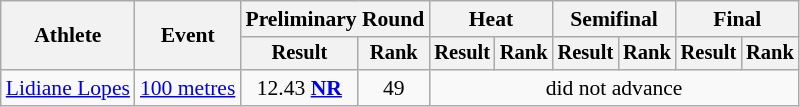<table class="wikitable" style="font-size:90%">
<tr>
<th rowspan="2">Athlete</th>
<th rowspan="2">Event</th>
<th colspan="2">Preliminary Round</th>
<th colspan="2">Heat</th>
<th colspan="2">Semifinal</th>
<th colspan="2">Final</th>
</tr>
<tr style="font-size:95%">
<th>Result</th>
<th>Rank</th>
<th>Result</th>
<th>Rank</th>
<th>Result</th>
<th>Rank</th>
<th>Result</th>
<th>Rank</th>
</tr>
<tr style=text-align:center>
<td style=text-align:left><a href='#'>Lidiane Lopes</a></td>
<td style=text-align:left><a href='#'>100 metres</a></td>
<td>12.43 <strong><a href='#'>NR</a></strong></td>
<td>49</td>
<td colspan=6>did not advance</td>
</tr>
</table>
